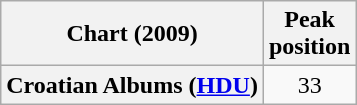<table class="wikitable sortable plainrowheaders" style="text-align:center;">
<tr>
<th>Chart (2009)</th>
<th>Peak<br>position</th>
</tr>
<tr>
<th scope="row">Croatian Albums (<a href='#'>HDU</a>)</th>
<td>33</td>
</tr>
</table>
